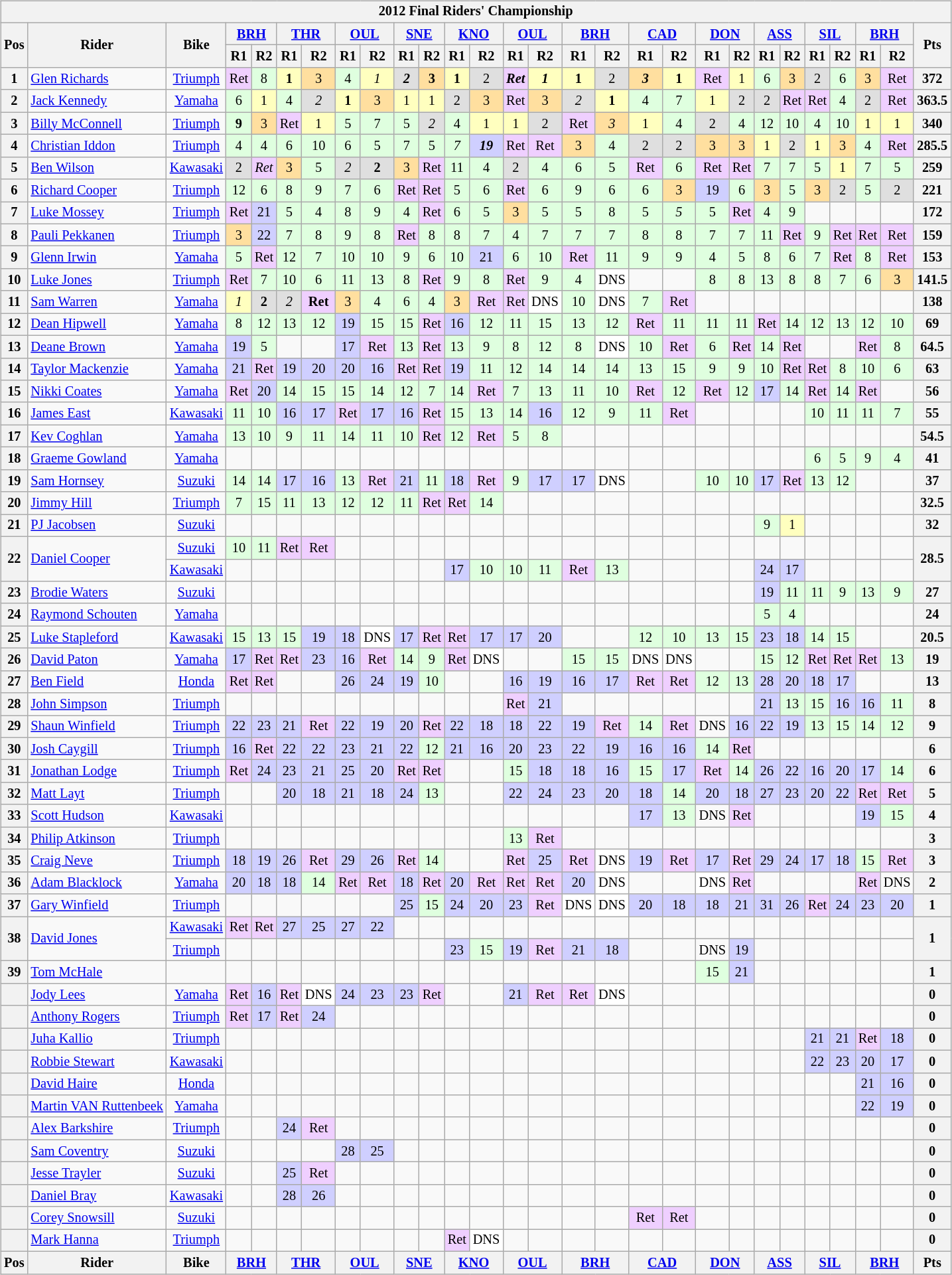<table>
<tr>
<td><br><table class="wikitable" style="font-size: 85%; text-align: center;">
<tr>
<th colspan=50>2012 Final Riders' Championship</th>
</tr>
<tr>
<th valign="middle" rowspan=2>Pos</th>
<th valign="middle" rowspan=2>Rider</th>
<th valign="middle" rowspan=2>Bike</th>
<th colspan=2><a href='#'>BRH</a><br></th>
<th colspan=2><a href='#'>THR</a><br></th>
<th colspan=2><a href='#'>OUL</a><br></th>
<th colspan=2><a href='#'>SNE</a><br></th>
<th colspan=2><a href='#'>KNO</a><br></th>
<th colspan=2><a href='#'>OUL</a><br></th>
<th colspan=2><a href='#'>BRH</a><br></th>
<th colspan=2><a href='#'>CAD</a><br></th>
<th colspan=2><a href='#'>DON</a><br></th>
<th colspan=2><a href='#'>ASS</a><br></th>
<th colspan=2><a href='#'>SIL</a><br></th>
<th colspan=2><a href='#'>BRH</a><br></th>
<th valign="middle" rowspan=2>Pts</th>
</tr>
<tr>
<th>R1</th>
<th>R2</th>
<th>R1</th>
<th>R2</th>
<th>R1</th>
<th>R2</th>
<th>R1</th>
<th>R2</th>
<th>R1</th>
<th>R2</th>
<th>R1</th>
<th>R2</th>
<th>R1</th>
<th>R2</th>
<th>R1</th>
<th>R2</th>
<th>R1</th>
<th>R2</th>
<th>R1</th>
<th>R2</th>
<th>R1</th>
<th>R2</th>
<th>R1</th>
<th>R2</th>
</tr>
<tr>
<th>1</th>
<td align="left"> <a href='#'>Glen Richards</a></td>
<td><a href='#'>Triumph</a></td>
<td style="background:#EFCFFF;">Ret</td>
<td style="background:#DFFFDF;">8</td>
<td style="background:#FFFFBF;"><strong>1</strong></td>
<td style="background:#FFDF9F;">3</td>
<td style="background:#DFFFDF;">4</td>
<td style="background:#FFFFBF;"><em>1</em></td>
<td style="background:#DFDFDF;"><strong><em>2</em></strong></td>
<td style="background:#FFDF9F;"><strong>3</strong></td>
<td style="background:#FFFFBF;"><strong>1</strong></td>
<td style="background:#DFDFDF;">2</td>
<td style="background:#EFCFFF;"><strong><em>Ret</em></strong></td>
<td style="background:#FFFFBF;"><strong><em>1</em></strong></td>
<td style="background:#FFFFBF;"><strong>1</strong></td>
<td style="background:#DFDFDF;">2</td>
<td style="background:#FFDF9F;"><strong><em>3</em></strong></td>
<td style="background:#FFFFBF;"><strong>1</strong></td>
<td style="background:#EFCFFF;">Ret</td>
<td style="background:#FFFFBF;">1</td>
<td style="background:#DFFFDF;">6</td>
<td style="background:#FFDF9F;">3</td>
<td style="background:#DFDFDF;">2</td>
<td style="background:#DFFFDF;">6</td>
<td style="background:#FFDF9F;">3</td>
<td style="background:#EFCFFF;">Ret</td>
<th>372</th>
</tr>
<tr>
<th>2</th>
<td align="left"> <a href='#'>Jack Kennedy</a></td>
<td><a href='#'>Yamaha</a></td>
<td style="background:#DFFFDF;">6</td>
<td style="background:#FFFFBF;">1</td>
<td style="background:#DFFFDF;">4</td>
<td style="background:#DFDFDF;"><em>2</em></td>
<td style="background:#FFFFBF;"><strong>1</strong></td>
<td style="background:#FFDF9F;">3</td>
<td style="background:#FFFFBF;">1</td>
<td style="background:#FFFFBF;">1</td>
<td style="background:#DFDFDF;">2</td>
<td style="background:#FFDF9F;">3</td>
<td style="background:#EFCFFF;">Ret</td>
<td style="background:#FFDF9F;">3</td>
<td style="background:#DFDFDF;"><em>2</em></td>
<td style="background:#FFFFBF;"><strong>1</strong></td>
<td style="background:#DFFFDF;">4</td>
<td style="background:#DFFFDF;">7</td>
<td style="background:#FFFFBF;">1</td>
<td style="background:#DFDFDF;">2</td>
<td style="background:#DFDFDF;">2</td>
<td style="background:#EFCFFF;">Ret</td>
<td style="background:#EFCFFF;">Ret</td>
<td style="background:#DFFFDF;">4</td>
<td style="background:#DFDFDF;">2</td>
<td style="background:#EFCFFF;">Ret</td>
<th>363.5</th>
</tr>
<tr>
<th>3</th>
<td align="left"> <a href='#'>Billy McConnell</a></td>
<td><a href='#'>Triumph</a></td>
<td style="background:#DFFFDF;"><strong>9</strong></td>
<td style="background:#FFDF9F;">3</td>
<td style="background:#EFCFFF;">Ret</td>
<td style="background:#FFFFBF;">1</td>
<td style="background:#DFFFDF;">5</td>
<td style="background:#DFFFDF;">7</td>
<td style="background:#DFFFDF;">5</td>
<td style="background:#DFDFDF;"><em>2</em></td>
<td style="background:#DFFFDF;">4</td>
<td style="background:#FFFFBF;">1</td>
<td style="background:#FFFFBF;">1</td>
<td style="background:#DFDFDF;">2</td>
<td style="background:#EFCFFF;">Ret</td>
<td style="background:#FFDF9F;"><em>3</em></td>
<td style="background:#FFFFBF;">1</td>
<td style="background:#DFFFDF;">4</td>
<td style="background:#DFDFDF;">2</td>
<td style="background:#DFFFDF;">4</td>
<td style="background:#DFFFDF;">12</td>
<td style="background:#DFFFDF;">10</td>
<td style="background:#DFFFDF;">4</td>
<td style="background:#DFFFDF;">10</td>
<td style="background:#FFFFBF;">1</td>
<td style="background:#FFFFBF;">1</td>
<th>340</th>
</tr>
<tr>
<th>4</th>
<td align="left"> <a href='#'>Christian Iddon</a></td>
<td><a href='#'>Triumph</a></td>
<td style="background:#DFFFDF;">4</td>
<td style="background:#DFFFDF;">4</td>
<td style="background:#DFFFDF;">6</td>
<td style="background:#DFFFDF;">10</td>
<td style="background:#DFFFDF;">6</td>
<td style="background:#DFFFDF;">5</td>
<td style="background:#DFFFDF;">7</td>
<td style="background:#DFFFDF;">5</td>
<td style="background:#DFFFDF;"><em>7</em></td>
<td style="background:#CFCFFF;"><strong><em>19</em></strong></td>
<td style="background:#EFCFFF;">Ret</td>
<td style="background:#EFCFFF;">Ret</td>
<td style="background:#FFDF9F;">3</td>
<td style="background:#DFFFDF;">4</td>
<td style="background:#DFDFDF;">2</td>
<td style="background:#DFDFDF;">2</td>
<td style="background:#FFDF9F;">3</td>
<td style="background:#FFDF9F;">3</td>
<td style="background:#FFFFBF;">1</td>
<td style="background:#DFDFDF;">2</td>
<td style="background:#FFFFBF;">1</td>
<td style="background:#FFDF9F;">3</td>
<td style="background:#DFFFDF;">4</td>
<td style="background:#EFCFFF;">Ret</td>
<th>285.5</th>
</tr>
<tr>
<th>5</th>
<td align="left"> <a href='#'>Ben Wilson</a></td>
<td><a href='#'>Kawasaki</a></td>
<td style="background:#DFDFDF;">2</td>
<td style="background:#EFCFFF;"><em>Ret</em></td>
<td style="background:#FFDF9F;">3</td>
<td style="background:#DFFFDF;">5</td>
<td style="background:#DFDFDF;"><em>2</em></td>
<td style="background:#DFDFDF;"><strong>2</strong></td>
<td style="background:#FFDF9F;">3</td>
<td style="background:#EFCFFF;">Ret</td>
<td style="background:#DFFFDF;">11</td>
<td style="background:#DFFFDF;">4</td>
<td style="background:#DFDFDF;">2</td>
<td style="background:#DFFFDF;">4</td>
<td style="background:#DFFFDF;">6</td>
<td style="background:#DFFFDF;">5</td>
<td style="background:#EFCFFF;">Ret</td>
<td style="background:#DFFFDF;">6</td>
<td style="background:#EFCFFF;">Ret</td>
<td style="background:#EFCFFF;">Ret</td>
<td style="background:#DFFFDF;">7</td>
<td style="background:#DFFFDF;">7</td>
<td style="background:#DFFFDF;">5</td>
<td style="background:#FFFFBF;">1</td>
<td style="background:#DFFFDF;">7</td>
<td style="background:#DFFFDF;">5</td>
<th>259</th>
</tr>
<tr>
<th>6</th>
<td align="left"> <a href='#'>Richard Cooper</a></td>
<td><a href='#'>Triumph</a></td>
<td style="background:#DFFFDF;">12</td>
<td style="background:#DFFFDF;">6</td>
<td style="background:#DFFFDF;">8</td>
<td style="background:#DFFFDF;">9</td>
<td style="background:#DFFFDF;">7</td>
<td style="background:#DFFFDF;">6</td>
<td style="background:#EFCFFF;">Ret</td>
<td style="background:#EFCFFF;">Ret</td>
<td style="background:#DFFFDF;">5</td>
<td style="background:#DFFFDF;">6</td>
<td style="background:#EFCFFF;">Ret</td>
<td style="background:#DFFFDF;">6</td>
<td style="background:#DFFFDF;">9</td>
<td style="background:#DFFFDF;">6</td>
<td style="background:#DFFFDF;">6</td>
<td style="background:#FFDF9F;">3</td>
<td style="background:#CFCFFF;">19</td>
<td style="background:#DFFFDF;">6</td>
<td style="background:#FFDF9F;">3</td>
<td style="background:#DFFFDF;">5</td>
<td style="background:#FFDF9F;">3</td>
<td style="background:#DFDFDF;">2</td>
<td style="background:#DFFFDF;">5</td>
<td style="background:#DFDFDF;">2</td>
<th>221</th>
</tr>
<tr>
<th>7</th>
<td align="left"> <a href='#'>Luke Mossey</a></td>
<td><a href='#'>Triumph</a></td>
<td style="background:#EFCFFF;">Ret</td>
<td style="background:#CFCFFF;">21</td>
<td style="background:#DFFFDF;">5</td>
<td style="background:#DFFFDF;">4</td>
<td style="background:#DFFFDF;">8</td>
<td style="background:#DFFFDF;">9</td>
<td style="background:#DFFFDF;">4</td>
<td style="background:#EFCFFF;">Ret</td>
<td style="background:#DFFFDF;">6</td>
<td style="background:#DFFFDF;">5</td>
<td style="background:#FFDF9F;">3</td>
<td style="background:#DFFFDF;">5</td>
<td style="background:#DFFFDF;">5</td>
<td style="background:#DFFFDF;">8</td>
<td style="background:#DFFFDF;">5</td>
<td style="background:#DFFFDF;"><em>5</em></td>
<td style="background:#DFFFDF;">5</td>
<td style="background:#EFCFFF;">Ret</td>
<td style="background:#DFFFDF;">4</td>
<td style="background:#DFFFDF;">9</td>
<td></td>
<td></td>
<td></td>
<td></td>
<th>172</th>
</tr>
<tr>
<th>8</th>
<td align="left"> <a href='#'>Pauli Pekkanen</a></td>
<td><a href='#'>Triumph</a></td>
<td style="background:#FFDF9F;">3</td>
<td style="background:#CFCFFF;">22</td>
<td style="background:#DFFFDF;">7</td>
<td style="background:#DFFFDF;">8</td>
<td style="background:#DFFFDF;">9</td>
<td style="background:#DFFFDF;">8</td>
<td style="background:#EFCFFF;">Ret</td>
<td style="background:#DFFFDF;">8</td>
<td style="background:#DFFFDF;">8</td>
<td style="background:#DFFFDF;">7</td>
<td style="background:#DFFFDF;">4</td>
<td style="background:#DFFFDF;">7</td>
<td style="background:#DFFFDF;">7</td>
<td style="background:#DFFFDF;">7</td>
<td style="background:#DFFFDF;">8</td>
<td style="background:#DFFFDF;">8</td>
<td style="background:#DFFFDF;">7</td>
<td style="background:#DFFFDF;">7</td>
<td style="background:#DFFFDF;">11</td>
<td style="background:#EFCFFF;">Ret</td>
<td style="background:#DFFFDF;">9</td>
<td style="background:#EFCFFF;">Ret</td>
<td style="background:#EFCFFF;">Ret</td>
<td style="background:#EFCFFF;">Ret</td>
<th>159</th>
</tr>
<tr>
<th>9</th>
<td align="left"> <a href='#'>Glenn Irwin</a></td>
<td><a href='#'>Yamaha</a></td>
<td style="background:#DFFFDF;">5</td>
<td style="background:#EFCFFF;">Ret</td>
<td style="background:#DFFFDF;">12</td>
<td style="background:#DFFFDF;">7</td>
<td style="background:#DFFFDF;">10</td>
<td style="background:#DFFFDF;">10</td>
<td style="background:#DFFFDF;">9</td>
<td style="background:#DFFFDF;">6</td>
<td style="background:#DFFFDF;">10</td>
<td style="background:#CFCFFF;">21</td>
<td style="background:#DFFFDF;">6</td>
<td style="background:#DFFFDF;">10</td>
<td style="background:#EFCFFF;">Ret</td>
<td style="background:#DFFFDF;">11</td>
<td style="background:#DFFFDF;">9</td>
<td style="background:#DFFFDF;">9</td>
<td style="background:#DFFFDF;">4</td>
<td style="background:#DFFFDF;">5</td>
<td style="background:#DFFFDF;">8</td>
<td style="background:#DFFFDF;">6</td>
<td style="background:#DFFFDF;">7</td>
<td style="background:#EFCFFF;">Ret</td>
<td style="background:#DFFFDF;">8</td>
<td style="background:#EFCFFF;">Ret</td>
<th>153</th>
</tr>
<tr>
<th>10</th>
<td align="left"> <a href='#'>Luke Jones</a></td>
<td><a href='#'>Triumph</a></td>
<td style="background:#EFCFFF;">Ret</td>
<td style="background:#DFFFDF;">7</td>
<td style="background:#DFFFDF;">10</td>
<td style="background:#DFFFDF;">6</td>
<td style="background:#DFFFDF;">11</td>
<td style="background:#DFFFDF;">13</td>
<td style="background:#DFFFDF;">8</td>
<td style="background:#EFCFFF;">Ret</td>
<td style="background:#DFFFDF;">9</td>
<td style="background:#DFFFDF;">8</td>
<td style="background:#EFCFFF;">Ret</td>
<td style="background:#DFFFDF;">9</td>
<td style="background:#DFFFDF;">4</td>
<td style="background:#FFFFFF;">DNS</td>
<td></td>
<td></td>
<td style="background:#DFFFDF;">8</td>
<td style="background:#DFFFDF;">8</td>
<td style="background:#DFFFDF;">13</td>
<td style="background:#DFFFDF;">8</td>
<td style="background:#DFFFDF;">8</td>
<td style="background:#DFFFDF;">7</td>
<td style="background:#DFFFDF;">6</td>
<td style="background:#FFDF9F;">3</td>
<th>141.5</th>
</tr>
<tr>
<th>11</th>
<td align="left"> <a href='#'>Sam Warren</a></td>
<td><a href='#'>Yamaha</a></td>
<td style="background:#FFFFBF;"><em>1</em></td>
<td style="background:#DFDFDF;"><strong>2</strong></td>
<td style="background:#DFDFDF;"><em>2</em></td>
<td style="background:#EFCFFF;"><strong>Ret</strong></td>
<td style="background:#FFDF9F;">3</td>
<td style="background:#DFFFDF;">4</td>
<td style="background:#DFFFDF;">6</td>
<td style="background:#DFFFDF;">4</td>
<td style="background:#FFDF9F;">3</td>
<td style="background:#EFCFFF;">Ret</td>
<td style="background:#EFCFFF;">Ret</td>
<td style="background:#FFFFFF;">DNS</td>
<td style="background:#DFFFDF;">10</td>
<td style="background:#FFFFFF;">DNS</td>
<td style="background:#DFFFDF;">7</td>
<td style="background:#EFCFFF;">Ret</td>
<td></td>
<td></td>
<td></td>
<td></td>
<td></td>
<td></td>
<td></td>
<td></td>
<th>138</th>
</tr>
<tr>
<th>12</th>
<td align="left"> <a href='#'>Dean Hipwell</a></td>
<td><a href='#'>Yamaha</a></td>
<td style="background:#DFFFDF;">8</td>
<td style="background:#DFFFDF;">12</td>
<td style="background:#DFFFDF;">13</td>
<td style="background:#DFFFDF;">12</td>
<td style="background:#CFCFFF;">19</td>
<td style="background:#DFFFDF;">15</td>
<td style="background:#DFFFDF;">15</td>
<td style="background:#EFCFFF;">Ret</td>
<td style="background:#CFCFFF;">16</td>
<td style="background:#DFFFDF;">12</td>
<td style="background:#DFFFDF;">11</td>
<td style="background:#DFFFDF;">15</td>
<td style="background:#DFFFDF;">13</td>
<td style="background:#DFFFDF;">12</td>
<td style="background:#EFCFFF;">Ret</td>
<td style="background:#DFFFDF;">11</td>
<td style="background:#DFFFDF;">11</td>
<td style="background:#DFFFDF;">11</td>
<td style="background:#EFCFFF;">Ret</td>
<td style="background:#DFFFDF;">14</td>
<td style="background:#DFFFDF;">12</td>
<td style="background:#DFFFDF;">13</td>
<td style="background:#DFFFDF;">12</td>
<td style="background:#DFFFDF;">10</td>
<th>69</th>
</tr>
<tr>
<th>13</th>
<td align="left"> <a href='#'>Deane Brown</a></td>
<td><a href='#'>Yamaha</a></td>
<td style="background:#CFCFFF;">19</td>
<td style="background:#DFFFDF;">5</td>
<td></td>
<td></td>
<td style="background:#CFCFFF;">17</td>
<td style="background:#EFCFFF;">Ret</td>
<td style="background:#DFFFDF;">13</td>
<td style="background:#EFCFFF;">Ret</td>
<td style="background:#DFFFDF;">13</td>
<td style="background:#DFFFDF;">9</td>
<td style="background:#DFFFDF;">8</td>
<td style="background:#DFFFDF;">12</td>
<td style="background:#DFFFDF;">8</td>
<td style="background:#FFFFFF;">DNS</td>
<td style="background:#DFFFDF;">10</td>
<td style="background:#EFCFFF;">Ret</td>
<td style="background:#DFFFDF;">6</td>
<td style="background:#EFCFFF;">Ret</td>
<td style="background:#DFFFDF;">14</td>
<td style="background:#EFCFFF;">Ret</td>
<td></td>
<td></td>
<td style="background:#EFCFFF;">Ret</td>
<td style="background:#DFFFDF;">8</td>
<th>64.5</th>
</tr>
<tr>
<th>14</th>
<td align="left"> <a href='#'>Taylor Mackenzie</a></td>
<td><a href='#'>Yamaha</a></td>
<td style="background:#CFCFFF;">21</td>
<td style="background:#EFCFFF;">Ret</td>
<td style="background:#CFCFFF;">19</td>
<td style="background:#CFCFFF;">20</td>
<td style="background:#CFCFFF;">20</td>
<td style="background:#CFCFFF;">16</td>
<td style="background:#EFCFFF;">Ret</td>
<td style="background:#EFCFFF;">Ret</td>
<td style="background:#CFCFFF;">19</td>
<td style="background:#DFFFDF;">11</td>
<td style="background:#DFFFDF;">12</td>
<td style="background:#DFFFDF;">14</td>
<td style="background:#DFFFDF;">14</td>
<td style="background:#DFFFDF;">14</td>
<td style="background:#DFFFDF;">13</td>
<td style="background:#DFFFDF;">15</td>
<td style="background:#DFFFDF;">9</td>
<td style="background:#DFFFDF;">9</td>
<td style="background:#DFFFDF;">10</td>
<td style="background:#EFCFFF;">Ret</td>
<td style="background:#EFCFFF;">Ret</td>
<td style="background:#DFFFDF;">8</td>
<td style="background:#DFFFDF;">10</td>
<td style="background:#DFFFDF;">6</td>
<th>63</th>
</tr>
<tr>
<th>15</th>
<td align="left"> <a href='#'>Nikki Coates</a></td>
<td><a href='#'>Yamaha</a></td>
<td style="background:#EFCFFF;">Ret</td>
<td style="background:#CFCFFF;">20</td>
<td style="background:#DFFFDF;">14</td>
<td style="background:#DFFFDF;">15</td>
<td style="background:#DFFFDF;">15</td>
<td style="background:#DFFFDF;">14</td>
<td style="background:#DFFFDF;">12</td>
<td style="background:#DFFFDF;">7</td>
<td style="background:#DFFFDF;">14</td>
<td style="background:#EFCFFF;">Ret</td>
<td style="background:#DFFFDF;">7</td>
<td style="background:#DFFFDF;">13</td>
<td style="background:#DFFFDF;">11</td>
<td style="background:#DFFFDF;">10</td>
<td style="background:#EFCFFF;">Ret</td>
<td style="background:#DFFFDF;">12</td>
<td style="background:#EFCFFF;">Ret</td>
<td style="background:#DFFFDF;">12</td>
<td style="background:#CFCFFF;">17</td>
<td style="background:#DFFFDF;">14</td>
<td style="background:#EFCFFF;">Ret</td>
<td style="background:#DFFFDF;">14</td>
<td style="background:#EFCFFF;">Ret</td>
<td></td>
<th>56</th>
</tr>
<tr>
<th>16</th>
<td align="left"> <a href='#'>James East</a></td>
<td><a href='#'>Kawasaki</a></td>
<td style="background:#DFFFDF;">11</td>
<td style="background:#DFFFDF;">10</td>
<td style="background:#CFCFFF;">16</td>
<td style="background:#CFCFFF;">17</td>
<td style="background:#EFCFFF;">Ret</td>
<td style="background:#CFCFFF;">17</td>
<td style="background:#CFCFFF;">16</td>
<td style="background:#EFCFFF;">Ret</td>
<td style="background:#DFFFDF;">15</td>
<td style="background:#DFFFDF;">13</td>
<td style="background:#DFFFDF;">14</td>
<td style="background:#CFCFFF;">16</td>
<td style="background:#DFFFDF;">12</td>
<td style="background:#DFFFDF;">9</td>
<td style="background:#DFFFDF;">11</td>
<td style="background:#EFCFFF;">Ret</td>
<td></td>
<td></td>
<td></td>
<td></td>
<td style="background:#DFFFDF;">10</td>
<td style="background:#DFFFDF;">11</td>
<td style="background:#DFFFDF;">11</td>
<td style="background:#DFFFDF;">7</td>
<th>55</th>
</tr>
<tr>
<th>17</th>
<td align="left"> <a href='#'>Kev Coghlan</a></td>
<td><a href='#'>Yamaha</a></td>
<td style="background:#DFFFDF;">13</td>
<td style="background:#DFFFDF;">10</td>
<td style="background:#DFFFDF;">9</td>
<td style="background:#DFFFDF;">11</td>
<td style="background:#DFFFDF;">14</td>
<td style="background:#DFFFDF;">11</td>
<td style="background:#DFFFDF;">10</td>
<td style="background:#EFCFFF;">Ret</td>
<td style="background:#DFFFDF;">12</td>
<td style="background:#EFCFFF;">Ret</td>
<td style="background:#DFFFDF;">5</td>
<td style="background:#DFFFDF;">8</td>
<td></td>
<td></td>
<td></td>
<td></td>
<td></td>
<td></td>
<td></td>
<td></td>
<td></td>
<td></td>
<td></td>
<td></td>
<th>54.5</th>
</tr>
<tr>
<th>18</th>
<td align="left"> <a href='#'>Graeme Gowland</a></td>
<td><a href='#'>Yamaha</a></td>
<td></td>
<td></td>
<td></td>
<td></td>
<td></td>
<td></td>
<td></td>
<td></td>
<td></td>
<td></td>
<td></td>
<td></td>
<td></td>
<td></td>
<td></td>
<td></td>
<td></td>
<td></td>
<td></td>
<td></td>
<td style="background:#DFFFDF;">6</td>
<td style="background:#DFFFDF;">5</td>
<td style="background:#DFFFDF;">9</td>
<td style="background:#DFFFDF;">4</td>
<th>41</th>
</tr>
<tr>
<th>19</th>
<td align="left"> <a href='#'>Sam Hornsey</a></td>
<td><a href='#'>Suzuki</a></td>
<td style="background:#DFFFDF;">14</td>
<td style="background:#DFFFDF;">14</td>
<td style="background:#CFCFFF;">17</td>
<td style="background:#CFCFFF;">16</td>
<td style="background:#DFFFDF;">13</td>
<td style="background:#EFCFFF;">Ret</td>
<td style="background:#CFCFFF;">21</td>
<td style="background:#DFFFDF;">11</td>
<td style="background:#CFCFFF;">18</td>
<td style="background:#EFCFFF;">Ret</td>
<td style="background:#DFFFDF;">9</td>
<td style="background:#CFCFFF;">17</td>
<td style="background:#CFCFFF;">17</td>
<td style="background:#FFFFFF;">DNS</td>
<td></td>
<td></td>
<td style="background:#DFFFDF;">10</td>
<td style="background:#DFFFDF;">10</td>
<td style="background:#CFCFFF;">17</td>
<td style="background:#EFCFFF;">Ret</td>
<td style="background:#DFFFDF;">13</td>
<td style="background:#DFFFDF;">12</td>
<td></td>
<td></td>
<th>37</th>
</tr>
<tr>
<th>20</th>
<td align="left"> <a href='#'>Jimmy Hill</a></td>
<td><a href='#'>Triumph</a></td>
<td style="background:#DFFFDF;">7</td>
<td style="background:#DFFFDF;">15</td>
<td style="background:#DFFFDF;">11</td>
<td style="background:#DFFFDF;">13</td>
<td style="background:#DFFFDF;">12</td>
<td style="background:#DFFFDF;">12</td>
<td style="background:#DFFFDF;">11</td>
<td style="background:#EFCFFF;">Ret</td>
<td style="background:#EFCFFF;">Ret</td>
<td style="background:#DFFFDF;">14</td>
<td></td>
<td></td>
<td></td>
<td></td>
<td></td>
<td></td>
<td></td>
<td></td>
<td></td>
<td></td>
<td></td>
<td></td>
<td></td>
<td></td>
<th>32.5</th>
</tr>
<tr>
<th>21</th>
<td align="left"> <a href='#'>PJ Jacobsen</a></td>
<td><a href='#'>Suzuki</a></td>
<td></td>
<td></td>
<td></td>
<td></td>
<td></td>
<td></td>
<td></td>
<td></td>
<td></td>
<td></td>
<td></td>
<td></td>
<td></td>
<td></td>
<td></td>
<td></td>
<td></td>
<td></td>
<td style="background:#DFFFDF;">9</td>
<td style="background:#FFFFBF;">1</td>
<td></td>
<td></td>
<td></td>
<td></td>
<th>32</th>
</tr>
<tr>
<th rowspan=2>22</th>
<td align="left" rowspan=2> <a href='#'>Daniel Cooper</a></td>
<td><a href='#'>Suzuki</a></td>
<td style="background:#DFFFDF;">10</td>
<td style="background:#DFFFDF;">11</td>
<td style="background:#EFCFFF;">Ret</td>
<td style="background:#EFCFFF;">Ret</td>
<td></td>
<td></td>
<td></td>
<td></td>
<td></td>
<td></td>
<td></td>
<td></td>
<td></td>
<td></td>
<td></td>
<td></td>
<td></td>
<td></td>
<td></td>
<td></td>
<td></td>
<td></td>
<td></td>
<td></td>
<th rowspan=2>28.5</th>
</tr>
<tr>
<td><a href='#'>Kawasaki</a></td>
<td></td>
<td></td>
<td></td>
<td></td>
<td></td>
<td></td>
<td></td>
<td></td>
<td style="background:#CFCFFF;">17</td>
<td style="background:#DFFFDF;">10</td>
<td style="background:#DFFFDF;">10</td>
<td style="background:#DFFFDF;">11</td>
<td style="background:#EFCFFF;">Ret</td>
<td style="background:#DFFFDF;">13</td>
<td></td>
<td></td>
<td></td>
<td></td>
<td style="background:#CFCFFF;">24</td>
<td style="background:#CFCFFF;">17</td>
<td></td>
<td></td>
<td></td>
<td></td>
</tr>
<tr>
<th>23</th>
<td align="left"> <a href='#'>Brodie Waters</a></td>
<td><a href='#'>Suzuki</a></td>
<td></td>
<td></td>
<td></td>
<td></td>
<td></td>
<td></td>
<td></td>
<td></td>
<td></td>
<td></td>
<td></td>
<td></td>
<td></td>
<td></td>
<td></td>
<td></td>
<td></td>
<td></td>
<td style="background:#CFCFFF;">19</td>
<td style="background:#DFFFDF;">11</td>
<td style="background:#DFFFDF;">11</td>
<td style="background:#DFFFDF;">9</td>
<td style="background:#DFFFDF;">13</td>
<td style="background:#DFFFDF;">9</td>
<th>27</th>
</tr>
<tr>
<th>24</th>
<td align="left"> <a href='#'>Raymond Schouten</a></td>
<td><a href='#'>Yamaha</a></td>
<td></td>
<td></td>
<td></td>
<td></td>
<td></td>
<td></td>
<td></td>
<td></td>
<td></td>
<td></td>
<td></td>
<td></td>
<td></td>
<td></td>
<td></td>
<td></td>
<td></td>
<td></td>
<td style="background:#DFFFDF;">5</td>
<td style="background:#DFFFDF;">4</td>
<td></td>
<td></td>
<td></td>
<td></td>
<th>24</th>
</tr>
<tr>
<th>25</th>
<td align="left"> <a href='#'>Luke Stapleford</a></td>
<td><a href='#'>Kawasaki</a></td>
<td style="background:#DFFFDF;">15</td>
<td style="background:#DFFFDF;">13</td>
<td style="background:#DFFFDF;">15</td>
<td style="background:#CFCFFF;">19</td>
<td style="background:#CFCFFF;">18</td>
<td style="background:#FFFFFF;">DNS</td>
<td style="background:#CFCFFF;">17</td>
<td style="background:#EFCFFF;">Ret</td>
<td style="background:#EFCFFF;">Ret</td>
<td style="background:#CFCFFF;">17</td>
<td style="background:#CFCFFF;">17</td>
<td style="background:#CFCFFF;">20</td>
<td></td>
<td></td>
<td style="background:#DFFFDF;">12</td>
<td style="background:#DFFFDF;">10</td>
<td style="background:#DFFFDF;">13</td>
<td style="background:#DFFFDF;">15</td>
<td style="background:#CFCFFF;">23</td>
<td style="background:#CFCFFF;">18</td>
<td style="background:#DFFFDF;">14</td>
<td style="background:#DFFFDF;">15</td>
<td></td>
<td></td>
<th>20.5</th>
</tr>
<tr>
<th>26</th>
<td align="left"> <a href='#'>David Paton</a></td>
<td><a href='#'>Yamaha</a></td>
<td style="background:#CFCFFF;">17</td>
<td style="background:#EFCFFF;">Ret</td>
<td style="background:#EFCFFF;">Ret</td>
<td style="background:#CFCFFF;">23</td>
<td style="background:#CFCFFF;">16</td>
<td style="background:#EFCFFF;">Ret</td>
<td style="background:#DFFFDF;">14</td>
<td style="background:#DFFFDF;">9</td>
<td style="background:#EFCFFF;">Ret</td>
<td style="background:#FFFFFF;">DNS</td>
<td></td>
<td></td>
<td style="background:#DFFFDF;">15</td>
<td style="background:#DFFFDF;">15</td>
<td style="background:#FFFFFF;">DNS</td>
<td style="background:#FFFFFF;">DNS</td>
<td></td>
<td></td>
<td style="background:#DFFFDF;">15</td>
<td style="background:#DFFFDF;">12</td>
<td style="background:#EFCFFF;">Ret</td>
<td style="background:#EFCFFF;">Ret</td>
<td style="background:#EFCFFF;">Ret</td>
<td style="background:#DFFFDF;">13</td>
<th>19</th>
</tr>
<tr>
<th>27</th>
<td align="left"> <a href='#'>Ben Field</a></td>
<td><a href='#'>Honda</a></td>
<td style="background:#EFCFFF;">Ret</td>
<td style="background:#EFCFFF;">Ret</td>
<td></td>
<td></td>
<td style="background:#CFCFFF;">26</td>
<td style="background:#CFCFFF;">24</td>
<td style="background:#CFCFFF;">19</td>
<td style="background:#DFFFDF;">10</td>
<td></td>
<td></td>
<td style="background:#CFCFFF;">16</td>
<td style="background:#CFCFFF;">19</td>
<td style="background:#CFCFFF;">16</td>
<td style="background:#CFCFFF;">17</td>
<td style="background:#EFCFFF;">Ret</td>
<td style="background:#EFCFFF;">Ret</td>
<td style="background:#DFFFDF;">12</td>
<td style="background:#DFFFDF;">13</td>
<td style="background:#CFCFFF;">28</td>
<td style="background:#CFCFFF;">20</td>
<td style="background:#CFCFFF;">18</td>
<td style="background:#CFCFFF;">17</td>
<td></td>
<td></td>
<th>13</th>
</tr>
<tr>
<th>28</th>
<td align="left"> <a href='#'>John Simpson</a></td>
<td><a href='#'>Triumph</a></td>
<td></td>
<td></td>
<td></td>
<td></td>
<td></td>
<td></td>
<td></td>
<td></td>
<td></td>
<td></td>
<td style="background:#EFCFFF;">Ret</td>
<td style="background:#CFCFFF;">21</td>
<td></td>
<td></td>
<td></td>
<td></td>
<td></td>
<td></td>
<td style="background:#CFCFFF;">21</td>
<td style="background:#DFFFDF;">13</td>
<td style="background:#DFFFDF;">15</td>
<td style="background:#CFCFFF;">16</td>
<td style="background:#CFCFFF;">16</td>
<td style="background:#DFFFDF;">11</td>
<th>8</th>
</tr>
<tr>
<th>29</th>
<td align="left"> <a href='#'>Shaun Winfield</a></td>
<td><a href='#'>Triumph</a></td>
<td style="background:#CFCFFF;">22</td>
<td style="background:#CFCFFF;">23</td>
<td style="background:#CFCFFF;">21</td>
<td style="background:#EFCFFF;">Ret</td>
<td style="background:#CFCFFF;">22</td>
<td style="background:#CFCFFF;">19</td>
<td style="background:#CFCFFF;">20</td>
<td style="background:#EFCFFF;">Ret</td>
<td style="background:#CFCFFF;">22</td>
<td style="background:#CFCFFF;">18</td>
<td style="background:#CFCFFF;">18</td>
<td style="background:#CFCFFF;">22</td>
<td style="background:#CFCFFF;">19</td>
<td style="background:#EFCFFF;">Ret</td>
<td style="background:#DFFFDF;">14</td>
<td style="background:#EFCFFF;">Ret</td>
<td>DNS</td>
<td style="background:#CFCFFF;">16</td>
<td style="background:#CFCFFF;">22</td>
<td style="background:#CFCFFF;">19</td>
<td style="background:#DFFFDF;">13</td>
<td style="background:#DFFFDF;">15</td>
<td style="background:#DFFFDF;">14</td>
<td style="background:#DFFFDF;">12</td>
<th>9</th>
</tr>
<tr>
<th>30</th>
<td align="left"> <a href='#'>Josh Caygill</a></td>
<td><a href='#'>Triumph</a></td>
<td style="background:#CFCFFF;">16</td>
<td style="background:#EFCFFF;">Ret</td>
<td style="background:#CFCFFF;">22</td>
<td style="background:#CFCFFF;">22</td>
<td style="background:#CFCFFF;">23</td>
<td style="background:#CFCFFF;">21</td>
<td style="background:#CFCFFF;">22</td>
<td style="background:#DFFFDF;">12</td>
<td style="background:#CFCFFF;">21</td>
<td style="background:#CFCFFF;">16</td>
<td style="background:#CFCFFF;">20</td>
<td style="background:#CFCFFF;">23</td>
<td style="background:#CFCFFF;">22</td>
<td style="background:#CFCFFF;">19</td>
<td style="background:#CFCFFF;">16</td>
<td style="background:#CFCFFF;">16</td>
<td style="background:#DFFFDF;">14</td>
<td style="background:#EFCFFF;">Ret</td>
<td></td>
<td></td>
<td></td>
<td></td>
<td></td>
<td></td>
<th>6</th>
</tr>
<tr>
<th>31</th>
<td align="left"> <a href='#'>Jonathan Lodge</a></td>
<td><a href='#'>Triumph</a></td>
<td style="background:#EFCFFF;">Ret</td>
<td style="background:#CFCFFF;">24</td>
<td style="background:#CFCFFF;">23</td>
<td style="background:#CFCFFF;">21</td>
<td style="background:#CFCFFF;">25</td>
<td style="background:#CFCFFF;">20</td>
<td style="background:#EFCFFF;">Ret</td>
<td style="background:#EFCFFF;">Ret</td>
<td></td>
<td></td>
<td style="background:#DFFFDF;">15</td>
<td style="background:#CFCFFF;">18</td>
<td style="background:#CFCFFF;">18</td>
<td style="background:#CFCFFF;">16</td>
<td style="background:#DFFFDF;">15</td>
<td style="background:#CFCFFF;">17</td>
<td style="background:#EFCFFF;">Ret</td>
<td style="background:#DFFFDF;">14</td>
<td style="background:#CFCFFF;">26</td>
<td style="background:#CFCFFF;">22</td>
<td style="background:#CFCFFF;">16</td>
<td style="background:#CFCFFF;">20</td>
<td style="background:#CFCFFF;">17</td>
<td style="background:#DFFFDF;">14</td>
<th>6</th>
</tr>
<tr>
<th>32</th>
<td align="left"> <a href='#'>Matt Layt</a></td>
<td><a href='#'>Triumph</a></td>
<td></td>
<td></td>
<td style="background:#CFCFFF;">20</td>
<td style="background:#CFCFFF;">18</td>
<td style="background:#CFCFFF;">21</td>
<td style="background:#CFCFFF;">18</td>
<td style="background:#CFCFFF;">24</td>
<td style="background:#DFFFDF;">13</td>
<td></td>
<td></td>
<td style="background:#CFCFFF;">22</td>
<td style="background:#CFCFFF;">24</td>
<td style="background:#CFCFFF;">23</td>
<td style="background:#CFCFFF;">20</td>
<td style="background:#CFCFFF;">18</td>
<td style="background:#DFFFDF;">14</td>
<td style="background:#CFCFFF;">20</td>
<td style="background:#CFCFFF;">18</td>
<td style="background:#CFCFFF;">27</td>
<td style="background:#CFCFFF;">23</td>
<td style="background:#CFCFFF;">20</td>
<td style="background:#CFCFFF;">22</td>
<td style="background:#EFCFFF;">Ret</td>
<td style="background:#EFCFFF;">Ret</td>
<th>5</th>
</tr>
<tr>
<th>33</th>
<td align="left"> <a href='#'>Scott Hudson</a></td>
<td><a href='#'>Kawasaki</a></td>
<td></td>
<td></td>
<td></td>
<td></td>
<td></td>
<td></td>
<td></td>
<td></td>
<td></td>
<td></td>
<td></td>
<td></td>
<td></td>
<td></td>
<td style="background:#CFCFFF;">17</td>
<td style="background:#DFFFDF;">13</td>
<td>DNS</td>
<td style="background:#EFCFFF;">Ret</td>
<td></td>
<td></td>
<td></td>
<td></td>
<td style="background:#CFCFFF;">19</td>
<td style="background:#DFFFDF;">15</td>
<th>4</th>
</tr>
<tr>
<th>34</th>
<td align="left"> <a href='#'>Philip Atkinson</a></td>
<td><a href='#'>Triumph</a></td>
<td></td>
<td></td>
<td></td>
<td></td>
<td></td>
<td></td>
<td></td>
<td></td>
<td></td>
<td></td>
<td style="background:#DFFFDF;">13</td>
<td style="background:#EFCFFF;">Ret</td>
<td></td>
<td></td>
<td></td>
<td></td>
<td></td>
<td></td>
<td></td>
<td></td>
<td></td>
<td></td>
<td></td>
<td></td>
<th>3</th>
</tr>
<tr>
<th>35</th>
<td align="left"> <a href='#'>Craig Neve</a></td>
<td><a href='#'>Triumph</a></td>
<td style="background:#CFCFFF;">18</td>
<td style="background:#CFCFFF;">19</td>
<td style="background:#CFCFFF;">26</td>
<td style="background:#EFCFFF;">Ret</td>
<td style="background:#CFCFFF;">29</td>
<td style="background:#CFCFFF;">26</td>
<td style="background:#EFCFFF;">Ret</td>
<td style="background:#DFFFDF;">14</td>
<td></td>
<td></td>
<td style="background:#EFCFFF;">Ret</td>
<td style="background:#CFCFFF;">25</td>
<td style="background:#EFCFFF;">Ret</td>
<td style="background:#FFFFFF;">DNS</td>
<td style="background:#CFCFFF;">19</td>
<td style="background:#EFCFFF;">Ret</td>
<td style="background:#CFCFFF;">17</td>
<td style="background:#EFCFFF;">Ret</td>
<td style="background:#CFCFFF;">29</td>
<td style="background:#CFCFFF;">24</td>
<td style="background:#CFCFFF;">17</td>
<td style="background:#CFCFFF;">18</td>
<td style="background:#DFFFDF;">15</td>
<td style="background:#EFCFFF;">Ret</td>
<th>3</th>
</tr>
<tr>
<th>36</th>
<td align="left"> <a href='#'>Adam Blacklock</a></td>
<td><a href='#'>Yamaha</a></td>
<td style="background:#CFCFFF;">20</td>
<td style="background:#CFCFFF;">18</td>
<td style="background:#CFCFFF;">18</td>
<td style="background:#DFFFDF;">14</td>
<td style="background:#EFCFFF;">Ret</td>
<td style="background:#EFCFFF;">Ret</td>
<td style="background:#CFCFFF;">18</td>
<td style="background:#EFCFFF;">Ret</td>
<td style="background:#CFCFFF;">20</td>
<td style="background:#EFCFFF;">Ret</td>
<td style="background:#EFCFFF;">Ret</td>
<td style="background:#EFCFFF;">Ret</td>
<td style="background:#CFCFFF;">20</td>
<td style="background:#FFFFFF;">DNS</td>
<td></td>
<td></td>
<td style="background:#FFFFFF;">DNS</td>
<td style="background:#EFCFFF;">Ret</td>
<td></td>
<td></td>
<td></td>
<td></td>
<td style="background:#EFCFFF;">Ret</td>
<td>DNS</td>
<th>2</th>
</tr>
<tr>
<th>37</th>
<td align="left"> <a href='#'>Gary Winfield</a></td>
<td><a href='#'>Triumph</a></td>
<td></td>
<td></td>
<td></td>
<td></td>
<td></td>
<td></td>
<td style="background:#CFCFFF;">25</td>
<td style="background:#DFFFDF;">15</td>
<td style="background:#CFCFFF;">24</td>
<td style="background:#CFCFFF;">20</td>
<td style="background:#CFCFFF;">23</td>
<td style="background:#EFCFFF;">Ret</td>
<td style="background:#FFFFFF;">DNS</td>
<td style="background:#FFFFFF;">DNS</td>
<td style="background:#CFCFFF;">20</td>
<td style="background:#CFCFFF;">18</td>
<td style="background:#CFCFFF;">18</td>
<td style="background:#CFCFFF;">21</td>
<td style="background:#CFCFFF;">31</td>
<td style="background:#CFCFFF;">26</td>
<td style="background:#EFCFFF;">Ret</td>
<td style="background:#CFCFFF;">24</td>
<td style="background:#CFCFFF;">23</td>
<td style="background:#CFCFFF;">20</td>
<th>1</th>
</tr>
<tr>
<th rowspan=2>38</th>
<td align="left" rowspan=2> <a href='#'>David Jones</a></td>
<td><a href='#'>Kawasaki</a></td>
<td style="background:#EFCFFF;">Ret</td>
<td style="background:#EFCFFF;">Ret</td>
<td style="background:#CFCFFF;">27</td>
<td style="background:#CFCFFF;">25</td>
<td style="background:#CFCFFF;">27</td>
<td style="background:#CFCFFF;">22</td>
<td></td>
<td></td>
<td></td>
<td></td>
<td></td>
<td></td>
<td></td>
<td></td>
<td></td>
<td></td>
<td></td>
<td></td>
<td></td>
<td></td>
<td></td>
<td></td>
<td></td>
<td></td>
<th rowspan=2>1</th>
</tr>
<tr>
<td><a href='#'>Triumph</a></td>
<td></td>
<td></td>
<td></td>
<td></td>
<td></td>
<td></td>
<td></td>
<td></td>
<td style="background:#CFCFFF;">23</td>
<td style="background:#DFFFDF;">15</td>
<td style="background:#CFCFFF;">19</td>
<td style="background:#EFCFFF;">Ret</td>
<td style="background:#CFCFFF;">21</td>
<td style="background:#CFCFFF;">18</td>
<td></td>
<td></td>
<td>DNS</td>
<td style="background:#CFCFFF;">19</td>
<td></td>
<td></td>
<td></td>
<td></td>
<td></td>
<td></td>
</tr>
<tr>
<th>39</th>
<td align="left"> <a href='#'>Tom McHale</a></td>
<td></td>
<td></td>
<td></td>
<td></td>
<td></td>
<td></td>
<td></td>
<td></td>
<td></td>
<td></td>
<td></td>
<td></td>
<td></td>
<td></td>
<td></td>
<td></td>
<td></td>
<td style="background:#DFFFDF;">15</td>
<td style="background:#CFCFFF;">21</td>
<td></td>
<td></td>
<td></td>
<td></td>
<td></td>
<td></td>
<th>1</th>
</tr>
<tr>
<th></th>
<td align="left"> <a href='#'>Jody Lees</a></td>
<td><a href='#'>Yamaha</a></td>
<td style="background:#EFCFFF;">Ret</td>
<td style="background:#CFCFFF;">16</td>
<td style="background:#EFCFFF;">Ret</td>
<td style="background:#FFFFFF;">DNS</td>
<td style="background:#CFCFFF;">24</td>
<td style="background:#CFCFFF;">23</td>
<td style="background:#CFCFFF;">23</td>
<td style="background:#EFCFFF;">Ret</td>
<td></td>
<td></td>
<td style="background:#CFCFFF;">21</td>
<td style="background:#EFCFFF;">Ret</td>
<td style="background:#EFCFFF;">Ret</td>
<td style="background:#FFFFFF;">DNS</td>
<td></td>
<td></td>
<td></td>
<td></td>
<td></td>
<td></td>
<td></td>
<td></td>
<td></td>
<td></td>
<th>0</th>
</tr>
<tr>
<th></th>
<td align="left"> <a href='#'>Anthony Rogers</a></td>
<td><a href='#'>Triumph</a></td>
<td style="background:#EFCFFF;">Ret</td>
<td style="background:#CFCFFF;">17</td>
<td style="background:#EFCFFF;">Ret</td>
<td style="background:#CFCFFF;">24</td>
<td></td>
<td></td>
<td></td>
<td></td>
<td></td>
<td></td>
<td></td>
<td></td>
<td></td>
<td></td>
<td></td>
<td></td>
<td></td>
<td></td>
<td></td>
<td></td>
<td></td>
<td></td>
<td></td>
<td></td>
<th>0</th>
</tr>
<tr>
<th></th>
<td align="left"> <a href='#'>Juha Kallio</a></td>
<td><a href='#'>Triumph</a></td>
<td></td>
<td></td>
<td></td>
<td></td>
<td></td>
<td></td>
<td></td>
<td></td>
<td></td>
<td></td>
<td></td>
<td></td>
<td></td>
<td></td>
<td></td>
<td></td>
<td></td>
<td></td>
<td></td>
<td></td>
<td style="background:#CFCFFF;">21</td>
<td style="background:#CFCFFF;">21</td>
<td style="background:#EFCFFF;">Ret</td>
<td style="background:#CFCFFF;">18</td>
<th>0</th>
</tr>
<tr>
<th></th>
<td align="left"> <a href='#'>Robbie Stewart</a></td>
<td><a href='#'>Kawasaki</a></td>
<td></td>
<td></td>
<td></td>
<td></td>
<td></td>
<td></td>
<td></td>
<td></td>
<td></td>
<td></td>
<td></td>
<td></td>
<td></td>
<td></td>
<td></td>
<td></td>
<td></td>
<td></td>
<td></td>
<td></td>
<td style="background:#CFCFFF;">22</td>
<td style="background:#CFCFFF;">23</td>
<td style="background:#CFCFFF;">20</td>
<td style="background:#CFCFFF;">17</td>
<th>0</th>
</tr>
<tr>
<th></th>
<td align="left"> <a href='#'>David Haire</a></td>
<td><a href='#'>Honda</a></td>
<td></td>
<td></td>
<td></td>
<td></td>
<td></td>
<td></td>
<td></td>
<td></td>
<td></td>
<td></td>
<td></td>
<td></td>
<td></td>
<td></td>
<td></td>
<td></td>
<td></td>
<td></td>
<td></td>
<td></td>
<td></td>
<td></td>
<td style="background:#CFCFFF;">21</td>
<td style="background:#CFCFFF;">16</td>
<th>0</th>
</tr>
<tr>
<th></th>
<td align="left"> <a href='#'>Martin VAN Ruttenbeek</a></td>
<td><a href='#'>Yamaha</a></td>
<td></td>
<td></td>
<td></td>
<td></td>
<td></td>
<td></td>
<td></td>
<td></td>
<td></td>
<td></td>
<td></td>
<td></td>
<td></td>
<td></td>
<td></td>
<td></td>
<td></td>
<td></td>
<td></td>
<td></td>
<td></td>
<td></td>
<td style="background:#CFCFFF;">22</td>
<td style="background:#CFCFFF;">19</td>
<th>0</th>
</tr>
<tr>
<th></th>
<td align="left"> <a href='#'>Alex Barkshire</a></td>
<td><a href='#'>Triumph</a></td>
<td></td>
<td></td>
<td style="background:#CFCFFF;">24</td>
<td style="background:#EFCFFF;">Ret</td>
<td></td>
<td></td>
<td></td>
<td></td>
<td></td>
<td></td>
<td></td>
<td></td>
<td></td>
<td></td>
<td></td>
<td></td>
<td></td>
<td></td>
<td></td>
<td></td>
<td></td>
<td></td>
<td></td>
<td></td>
<th>0</th>
</tr>
<tr>
<th></th>
<td align="left"> <a href='#'>Sam Coventry</a></td>
<td><a href='#'>Suzuki</a></td>
<td></td>
<td></td>
<td></td>
<td></td>
<td style="background:#CFCFFF;">28</td>
<td style="background:#CFCFFF;">25</td>
<td></td>
<td></td>
<td></td>
<td></td>
<td></td>
<td></td>
<td></td>
<td></td>
<td></td>
<td></td>
<td></td>
<td></td>
<td></td>
<td></td>
<td></td>
<td></td>
<td></td>
<td></td>
<th>0</th>
</tr>
<tr>
<th></th>
<td align="left"> <a href='#'>Jesse Trayler</a></td>
<td><a href='#'>Suzuki</a></td>
<td></td>
<td></td>
<td style="background:#CFCFFF;">25</td>
<td style="background:#EFCFFF;">Ret</td>
<td></td>
<td></td>
<td></td>
<td></td>
<td></td>
<td></td>
<td></td>
<td></td>
<td></td>
<td></td>
<td></td>
<td></td>
<td></td>
<td></td>
<td></td>
<td></td>
<td></td>
<td></td>
<td></td>
<td></td>
<th>0</th>
</tr>
<tr>
<th></th>
<td align="left"> <a href='#'>Daniel Bray</a></td>
<td><a href='#'>Kawasaki</a></td>
<td></td>
<td></td>
<td style="background:#CFCFFF;">28</td>
<td style="background:#CFCFFF;">26</td>
<td></td>
<td></td>
<td></td>
<td></td>
<td></td>
<td></td>
<td></td>
<td></td>
<td></td>
<td></td>
<td></td>
<td></td>
<td></td>
<td></td>
<td></td>
<td></td>
<td></td>
<td></td>
<td></td>
<td></td>
<th>0</th>
</tr>
<tr>
<th></th>
<td align="left"> <a href='#'>Corey Snowsill</a></td>
<td><a href='#'>Suzuki</a></td>
<td></td>
<td></td>
<td></td>
<td></td>
<td></td>
<td></td>
<td></td>
<td></td>
<td></td>
<td></td>
<td></td>
<td></td>
<td></td>
<td></td>
<td style="background:#EFCFFF;">Ret</td>
<td style="background:#EFCFFF;">Ret</td>
<td></td>
<td></td>
<td></td>
<td></td>
<td></td>
<td></td>
<td></td>
<td></td>
<th>0</th>
</tr>
<tr>
<th></th>
<td align="left"> <a href='#'>Mark Hanna</a></td>
<td><a href='#'>Triumph</a></td>
<td></td>
<td></td>
<td></td>
<td></td>
<td></td>
<td></td>
<td></td>
<td></td>
<td style="background:#EFCFFF;">Ret</td>
<td style="background:#FFFFFF;">DNS</td>
<td></td>
<td></td>
<td></td>
<td></td>
<td></td>
<td></td>
<td></td>
<td></td>
<td></td>
<td></td>
<td></td>
<td></td>
<td></td>
<td></td>
<th>0</th>
</tr>
<tr valign="top">
<th valign="middle" rowspan=2>Pos</th>
<th valign="middle" rowspan=2>Rider</th>
<th valign="middle" rowspan=2>Bike</th>
<th colspan=2><a href='#'>BRH</a><br></th>
<th colspan=2><a href='#'>THR</a><br></th>
<th colspan=2><a href='#'>OUL</a><br></th>
<th colspan=2><a href='#'>SNE</a><br></th>
<th colspan=2><a href='#'>KNO</a><br></th>
<th colspan=2><a href='#'>OUL</a><br></th>
<th colspan=2><a href='#'>BRH</a><br></th>
<th colspan=2><a href='#'>CAD</a><br></th>
<th colspan=2><a href='#'>DON</a><br></th>
<th colspan=2><a href='#'>ASS</a><br></th>
<th colspan=2><a href='#'>SIL</a><br></th>
<th colspan=2><a href='#'>BRH</a><br></th>
<th valign="middle" rowspan=2>Pts</th>
</tr>
</table>
</td>
<td valign="top"></td>
</tr>
</table>
